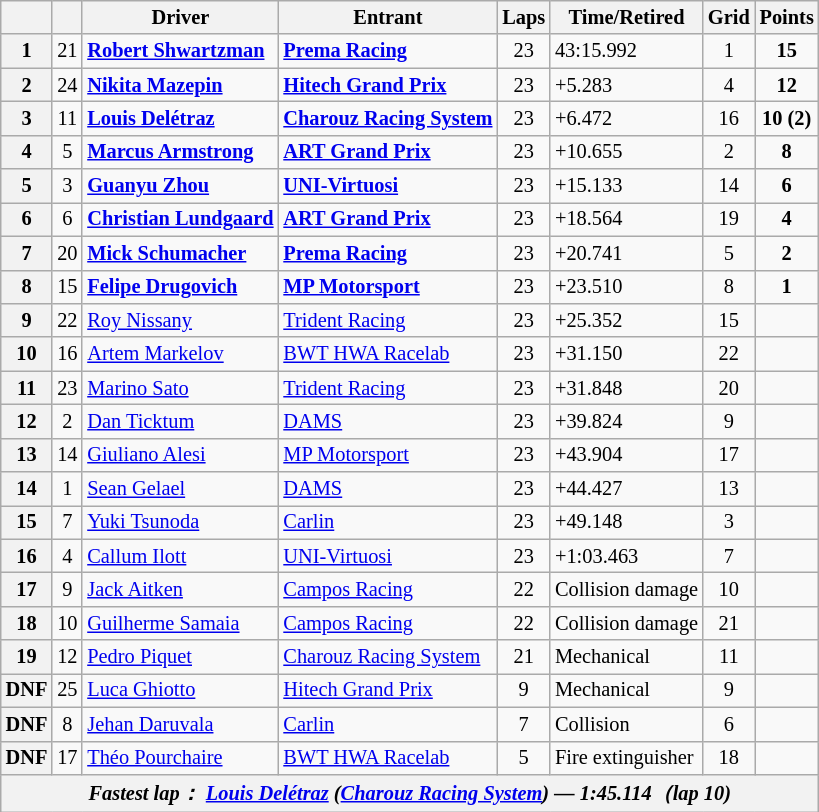<table class="wikitable" style="font-size: 85%;">
<tr>
<th></th>
<th></th>
<th>Driver</th>
<th>Entrant</th>
<th>Laps</th>
<th>Time/Retired</th>
<th>Grid</th>
<th>Points</th>
</tr>
<tr>
<th>1</th>
<td align="center">21</td>
<td> <strong><a href='#'>Robert Shwartzman</a></strong></td>
<td><strong><a href='#'>Prema Racing</a></strong></td>
<td align="center">23</td>
<td>43:15.992</td>
<td align="center">1</td>
<td align="center"><strong>15</strong></td>
</tr>
<tr>
<th>2</th>
<td align="center">24</td>
<td> <strong><a href='#'>Nikita Mazepin</a></strong></td>
<td><strong><a href='#'>Hitech Grand Prix</a></strong></td>
<td align="center">23</td>
<td>+5.283</td>
<td align="center">4</td>
<td align="center"><strong>12</strong></td>
</tr>
<tr>
<th>3</th>
<td align="center">11</td>
<td> <strong><a href='#'>Louis Delétraz</a></strong></td>
<td><strong><a href='#'>Charouz Racing System</a></strong></td>
<td align="center">23</td>
<td>+6.472</td>
<td align="center">16</td>
<td align="center"><strong>10 (2)</strong></td>
</tr>
<tr>
<th>4</th>
<td align="center">5</td>
<td> <strong><a href='#'>Marcus Armstrong</a></strong></td>
<td><strong><a href='#'>ART Grand Prix</a></strong></td>
<td align="center">23</td>
<td>+10.655</td>
<td align="center">2</td>
<td align="center"><strong>8</strong></td>
</tr>
<tr>
<th>5</th>
<td align="center">3</td>
<td> <strong><a href='#'>Guanyu Zhou</a></strong></td>
<td><strong><a href='#'>UNI-Virtuosi</a></strong></td>
<td align="center">23</td>
<td>+15.133</td>
<td align="center">14</td>
<td align="center"><strong>6</strong></td>
</tr>
<tr>
<th>6</th>
<td align="center">6</td>
<td> <strong><a href='#'>Christian Lundgaard</a></strong></td>
<td><strong><a href='#'>ART Grand Prix</a></strong></td>
<td align="center">23</td>
<td>+18.564</td>
<td align="center">19</td>
<td align="center"><strong>4</strong></td>
</tr>
<tr>
<th>7</th>
<td align="center">20</td>
<td> <strong><a href='#'>Mick Schumacher</a></strong></td>
<td><strong><a href='#'>Prema Racing</a></strong></td>
<td align="center">23</td>
<td>+20.741</td>
<td align="center">5</td>
<td align="center"><strong>2</strong></td>
</tr>
<tr>
<th>8</th>
<td align="center">15</td>
<td> <strong><a href='#'>Felipe Drugovich</a></strong></td>
<td><strong><a href='#'>MP Motorsport</a></strong></td>
<td align="center">23</td>
<td>+23.510</td>
<td align="center">8</td>
<td align="center"><strong>1</strong></td>
</tr>
<tr>
<th>9</th>
<td align="center">22</td>
<td> <a href='#'>Roy Nissany</a></td>
<td><a href='#'>Trident Racing</a></td>
<td align="center">23</td>
<td>+25.352</td>
<td align="center">15</td>
<td align="center"></td>
</tr>
<tr>
<th>10</th>
<td align="center">16</td>
<td> <a href='#'>Artem Markelov</a></td>
<td><a href='#'>BWT HWA Racelab</a></td>
<td align="center">23</td>
<td>+31.150</td>
<td align="center">22</td>
<td align="center"></td>
</tr>
<tr>
<th>11</th>
<td align="center">23</td>
<td> <a href='#'>Marino Sato</a></td>
<td><a href='#'>Trident Racing</a></td>
<td align="center">23</td>
<td>+31.848</td>
<td align="center">20</td>
<td align="center"></td>
</tr>
<tr>
<th>12</th>
<td align="center">2</td>
<td> <a href='#'>Dan Ticktum</a></td>
<td><a href='#'>DAMS</a></td>
<td align="center">23</td>
<td>+39.824</td>
<td align="center">9</td>
<td align="center"></td>
</tr>
<tr>
<th>13</th>
<td align="center">14</td>
<td> <a href='#'>Giuliano Alesi</a></td>
<td><a href='#'>MP Motorsport</a></td>
<td align="center">23</td>
<td>+43.904</td>
<td align="center">17</td>
<td align="center"></td>
</tr>
<tr>
<th>14</th>
<td align="center">1</td>
<td> <a href='#'>Sean Gelael</a></td>
<td><a href='#'>DAMS</a></td>
<td align="center">23</td>
<td>+44.427</td>
<td align="center">13</td>
<td align="center"></td>
</tr>
<tr>
<th>15</th>
<td align="center">7</td>
<td> <a href='#'>Yuki Tsunoda</a></td>
<td><a href='#'>Carlin</a></td>
<td align="center">23</td>
<td>+49.148</td>
<td align="center">3</td>
<td align="center"></td>
</tr>
<tr>
<th>16</th>
<td align="center">4</td>
<td> <a href='#'>Callum Ilott</a></td>
<td><a href='#'>UNI-Virtuosi</a></td>
<td align="center">23</td>
<td>+1:03.463</td>
<td align="center">7</td>
<td align="center"></td>
</tr>
<tr>
<th>17</th>
<td align="center">9</td>
<td> <a href='#'>Jack Aitken</a></td>
<td><a href='#'>Campos Racing</a></td>
<td align="center">22</td>
<td>Collision damage</td>
<td align="center">10</td>
<td align="center"></td>
</tr>
<tr>
<th>18</th>
<td align="center">10</td>
<td> <a href='#'>Guilherme Samaia</a></td>
<td><a href='#'>Campos Racing</a></td>
<td align="center">22</td>
<td>Collision damage</td>
<td align="center">21</td>
<td align="center"></td>
</tr>
<tr>
<th>19</th>
<td align="center">12</td>
<td> <a href='#'>Pedro Piquet</a></td>
<td><a href='#'>Charouz Racing System</a></td>
<td align="center">21</td>
<td>Mechanical</td>
<td align="center">11</td>
<td align="center"></td>
</tr>
<tr>
<th>DNF</th>
<td align="center">25</td>
<td> <a href='#'>Luca Ghiotto</a></td>
<td><a href='#'>Hitech Grand Prix</a></td>
<td align="center">9</td>
<td>Mechanical</td>
<td align="center">9</td>
<td align="center"></td>
</tr>
<tr>
<th>DNF</th>
<td align="center">8</td>
<td>  <a href='#'>Jehan Daruvala</a></td>
<td><a href='#'>Carlin</a></td>
<td align="center">7</td>
<td>Collision</td>
<td align="center">6</td>
<td align="center"></td>
</tr>
<tr>
<th>DNF</th>
<td align="center">17</td>
<td> <a href='#'>Théo Pourchaire</a></td>
<td><a href='#'>BWT HWA Racelab</a></td>
<td align="center">5</td>
<td>Fire extinguisher</td>
<td align="center">18</td>
<td align="center"></td>
</tr>
<tr>
<th colspan="8" align="center"><em>Fastest lap： <a href='#'>Louis Delétraz</a> (<a href='#'>Charouz Racing System</a>) — 1:45.114（lap 10)</em></th>
</tr>
</table>
